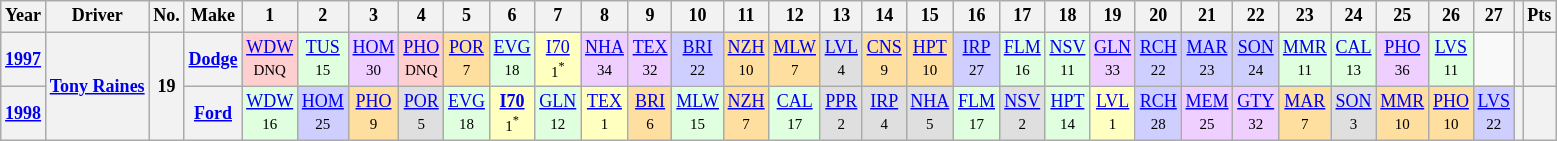<table class="wikitable" style="text-align:center; font-size:75%">
<tr>
<th>Year</th>
<th>Driver</th>
<th>No.</th>
<th>Make</th>
<th>1</th>
<th>2</th>
<th>3</th>
<th>4</th>
<th>5</th>
<th>6</th>
<th>7</th>
<th>8</th>
<th>9</th>
<th>10</th>
<th>11</th>
<th>12</th>
<th>13</th>
<th>14</th>
<th>15</th>
<th>16</th>
<th>17</th>
<th>18</th>
<th>19</th>
<th>20</th>
<th>21</th>
<th>22</th>
<th>23</th>
<th>24</th>
<th>25</th>
<th>26</th>
<th>27</th>
<th></th>
<th>Pts</th>
</tr>
<tr>
<th><a href='#'>1997</a></th>
<th rowspan=2><a href='#'>Tony Raines</a></th>
<th rowspan=2>19</th>
<th><a href='#'>Dodge</a></th>
<td style="background:#FFCFCF;"><a href='#'>WDW</a><br><small>DNQ</small></td>
<td style="background:#DFFFDF;"><a href='#'>TUS</a><br><small>15</small></td>
<td style="background:#EFCFFF;"><a href='#'>HOM</a><br><small>30</small></td>
<td style="background:#FFCFCF;"><a href='#'>PHO</a><br><small>DNQ</small></td>
<td style="background:#FFDF9F;"><a href='#'>POR</a><br><small>7</small></td>
<td style="background:#DFFFDF;"><a href='#'>EVG</a><br><small>18</small></td>
<td style="background:#FFFFBF;"><a href='#'>I70</a><br><small>1<sup>*</sup></small></td>
<td style="background:#EFCFFF;"><a href='#'>NHA</a><br><small>34</small></td>
<td style="background:#EFCFFF;"><a href='#'>TEX</a><br><small>32</small></td>
<td style="background:#CFCFFF;"><a href='#'>BRI</a><br><small>22</small></td>
<td style="background:#FFDF9F;"><a href='#'>NZH</a><br><small>10</small></td>
<td style="background:#FFDF9F;"><a href='#'>MLW</a><br><small>7</small></td>
<td style="background:#DFDFDF;"><a href='#'>LVL</a><br><small>4</small></td>
<td style="background:#FFDF9F;"><a href='#'>CNS</a><br><small>9</small></td>
<td style="background:#FFDF9F;"><a href='#'>HPT</a><br><small>10</small></td>
<td style="background:#CFCFFF;"><a href='#'>IRP</a><br><small>27</small></td>
<td style="background:#DFFFDF;"><a href='#'>FLM</a><br><small>16</small></td>
<td style="background:#DFFFDF;"><a href='#'>NSV</a><br><small>11</small></td>
<td style="background:#EFCFFF;"><a href='#'>GLN</a><br><small>33</small></td>
<td style="background:#CFCFFF;"><a href='#'>RCH</a><br><small>22</small></td>
<td style="background:#CFCFFF;"><a href='#'>MAR</a><br><small>23</small></td>
<td style="background:#CFCFFF;"><a href='#'>SON</a><br><small>24</small></td>
<td style="background:#DFFFDF;"><a href='#'>MMR</a><br><small>11</small></td>
<td style="background:#DFFFDF;"><a href='#'>CAL</a><br><small>13</small></td>
<td style="background:#EFCFFF;"><a href='#'>PHO</a><br><small>36</small></td>
<td style="background:#DFFFDF;"><a href='#'>LVS</a><br><small>11</small></td>
<td></td>
<th></th>
<th></th>
</tr>
<tr>
<th><a href='#'>1998</a></th>
<th><a href='#'>Ford</a></th>
<td style="background:#DFFFDF;"><a href='#'>WDW</a><br><small>16</small></td>
<td style="background:#CFCFFF;"><a href='#'>HOM</a><br><small>25</small></td>
<td style="background:#FFDF9F;"><a href='#'>PHO</a><br><small>9</small></td>
<td style="background:#DFDFDF;"><a href='#'>POR</a><br><small>5</small></td>
<td style="background:#DFFFDF;"><a href='#'>EVG</a><br><small>18</small></td>
<td style="background:#FFFFBF;"><strong><a href='#'>I70</a></strong><br><small>1<sup>*</sup></small></td>
<td style="background:#DFFFDF;"><a href='#'>GLN</a><br><small>12</small></td>
<td style="background:#FFFFBF;"><a href='#'>TEX</a><br><small>1</small></td>
<td style="background:#FFDF9F;"><a href='#'>BRI</a><br><small>6</small></td>
<td style="background:#DFFFDF;"><a href='#'>MLW</a><br><small>15</small></td>
<td style="background:#FFDF9F;"><a href='#'>NZH</a><br><small>7</small></td>
<td style="background:#DFFFDF;"><a href='#'>CAL</a><br><small>17</small></td>
<td style="background:#DFDFDF;"><a href='#'>PPR</a><br><small>2</small></td>
<td style="background:#DFDFDF;"><a href='#'>IRP</a><br><small>4</small></td>
<td style="background:#DFDFDF;"><a href='#'>NHA</a><br><small>5</small></td>
<td style="background:#DFFFDF;"><a href='#'>FLM</a><br><small>17</small></td>
<td style="background:#DFDFDF;"><a href='#'>NSV</a><br><small>2</small></td>
<td style="background:#DFFFDF;"><a href='#'>HPT</a><br><small>14</small></td>
<td style="background:#FFFFBF;"><a href='#'>LVL</a><br><small>1</small></td>
<td style="background:#CFCFFF;"><a href='#'>RCH</a><br><small>28</small></td>
<td style="background:#EFCFFF;"><a href='#'>MEM</a><br><small>25</small></td>
<td style="background:#EFCFFF;"><a href='#'>GTY</a><br><small>32</small></td>
<td style="background:#FFDF9F;"><a href='#'>MAR</a><br><small>7</small></td>
<td style="background:#DFDFDF;"><a href='#'>SON</a><br><small>3</small></td>
<td style="background:#FFDF9F;"><a href='#'>MMR</a><br><small>10</small></td>
<td style="background:#FFDF9F;"><a href='#'>PHO</a><br><small>10</small></td>
<td style="background:#CFCFFF;"><a href='#'>LVS</a><br><small>22</small></td>
<th></th>
<th></th>
</tr>
</table>
